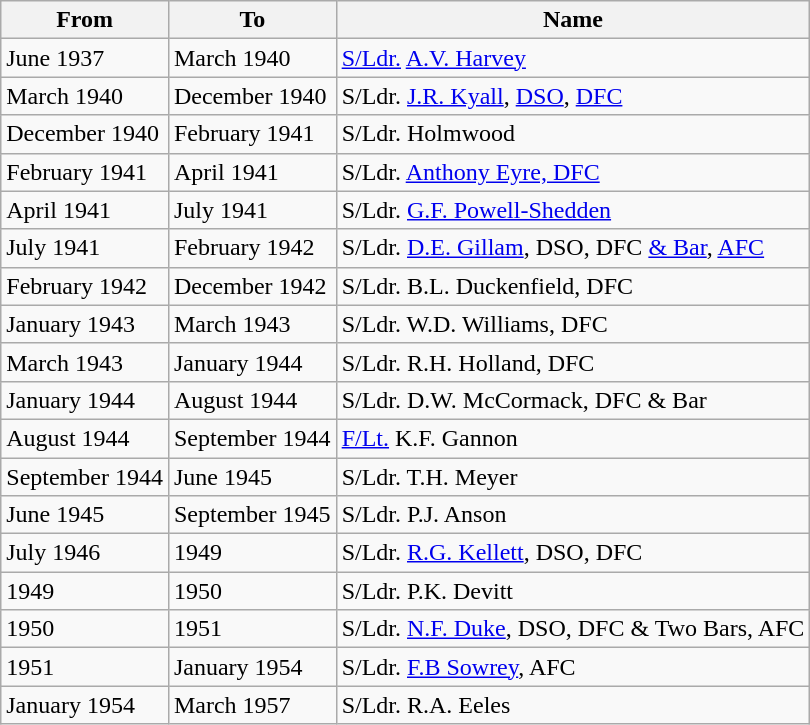<table class="wikitable">
<tr>
<th>From</th>
<th>To</th>
<th>Name</th>
</tr>
<tr>
<td>June 1937</td>
<td>March 1940</td>
<td><a href='#'>S/Ldr.</a> <a href='#'>A.V. Harvey</a></td>
</tr>
<tr>
<td>March 1940</td>
<td>December 1940</td>
<td>S/Ldr. <a href='#'>J.R. Kyall</a>, <a href='#'>DSO</a>, <a href='#'>DFC</a></td>
</tr>
<tr>
<td>December 1940</td>
<td>February 1941</td>
<td>S/Ldr. Holmwood</td>
</tr>
<tr>
<td>February 1941</td>
<td>April 1941</td>
<td>S/Ldr. <a href='#'>Anthony Eyre, DFC</a></td>
</tr>
<tr>
<td>April 1941</td>
<td>July 1941</td>
<td>S/Ldr. <a href='#'>G.F. Powell-Shedden</a></td>
</tr>
<tr>
<td>July 1941</td>
<td>February 1942</td>
<td>S/Ldr. <a href='#'>D.E. Gillam</a>, DSO, DFC <a href='#'>& Bar</a>, <a href='#'>AFC</a></td>
</tr>
<tr>
<td>February 1942</td>
<td>December 1942</td>
<td>S/Ldr. B.L. Duckenfield, DFC</td>
</tr>
<tr>
<td>January 1943</td>
<td>March 1943</td>
<td>S/Ldr. W.D. Williams, DFC</td>
</tr>
<tr>
<td>March 1943</td>
<td>January 1944</td>
<td>S/Ldr. R.H. Holland, DFC</td>
</tr>
<tr>
<td>January 1944</td>
<td>August 1944</td>
<td>S/Ldr. D.W. McCormack, DFC & Bar</td>
</tr>
<tr>
<td>August 1944</td>
<td>September 1944</td>
<td><a href='#'>F/Lt.</a> K.F. Gannon</td>
</tr>
<tr>
<td>September 1944</td>
<td>June 1945</td>
<td>S/Ldr. T.H. Meyer</td>
</tr>
<tr>
<td>June 1945</td>
<td>September 1945</td>
<td>S/Ldr. P.J. Anson</td>
</tr>
<tr>
<td>July 1946</td>
<td>1949</td>
<td>S/Ldr. <a href='#'>R.G. Kellett</a>, DSO, DFC</td>
</tr>
<tr>
<td>1949</td>
<td>1950</td>
<td>S/Ldr. P.K. Devitt</td>
</tr>
<tr>
<td>1950</td>
<td>1951</td>
<td>S/Ldr. <a href='#'>N.F. Duke</a>, DSO, DFC & Two Bars, AFC</td>
</tr>
<tr>
<td>1951</td>
<td>January 1954</td>
<td>S/Ldr. <a href='#'>F.B Sowrey</a>, AFC</td>
</tr>
<tr>
<td>January 1954</td>
<td>March 1957</td>
<td>S/Ldr. R.A. Eeles</td>
</tr>
</table>
